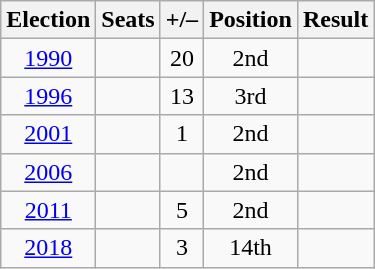<table class="wikitable" style="text-align:center">
<tr>
<th>Election</th>
<th><strong>Seats</strong></th>
<th>+/–</th>
<th><strong>Position</strong></th>
<th>Result</th>
</tr>
<tr>
<td><a href='#'>1990</a></td>
<td></td>
<td> 20</td>
<td> 2nd</td>
<td></td>
</tr>
<tr>
<td><a href='#'>1996</a></td>
<td></td>
<td> 13</td>
<td> 3rd</td>
<td></td>
</tr>
<tr>
<td><a href='#'>2001</a></td>
<td></td>
<td> 1</td>
<td> 2nd</td>
<td></td>
</tr>
<tr>
<td><a href='#'>2006</a></td>
<td></td>
<td></td>
<td> 2nd</td>
<td></td>
</tr>
<tr>
<td><a href='#'>2011</a></td>
<td></td>
<td> 5</td>
<td> 2nd</td>
<td></td>
</tr>
<tr>
<td><a href='#'>2018</a></td>
<td></td>
<td> 3</td>
<td> 14th</td>
<td></td>
</tr>
</table>
